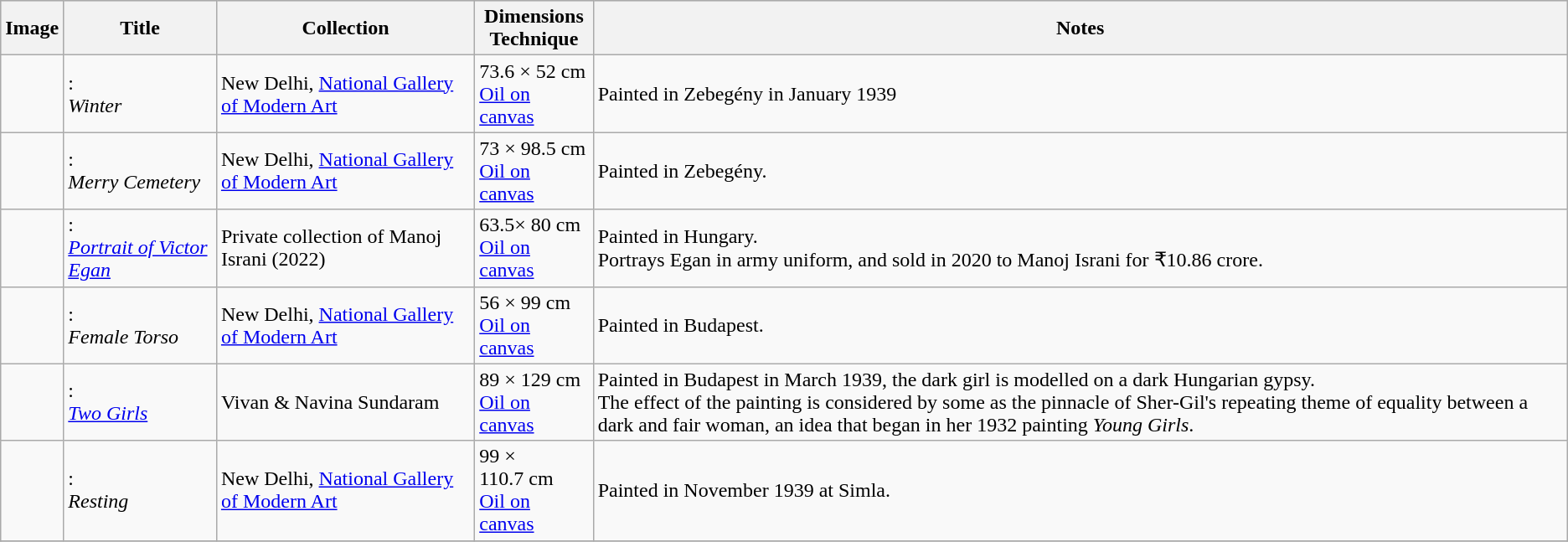<table class="wikitable plainrowheaders sortable">
<tr style="background:#ccc; text-align:center;">
<th scope="col" class="unsortable">Image</th>
<th scope="col">Title</th>
<th scope="col">Collection</th>
<th scope="col">Dimensions<br>Technique</th>
<th scope="col" class="unsortable">Notes </th>
</tr>
<tr>
<td></td>
<td>:<br><em>Winter</em></td>
<td>New Delhi, <a href='#'>National Gallery of Modern Art</a></td>
<td>73.6 × 52 cm<br><a href='#'>Oil on canvas</a></td>
<td>Painted in Zebegény in January 1939</td>
</tr>
<tr>
<td></td>
<td>:<br><em>Merry Cemetery</em></td>
<td>New Delhi, <a href='#'>National Gallery of Modern Art</a></td>
<td>73 × 98.5 cm<br><a href='#'>Oil on canvas</a></td>
<td>Painted in Zebegény.</td>
</tr>
<tr>
<td></td>
<td>:<br><em><a href='#'>Portrait of Victor Egan</a></em></td>
<td>Private collection of Manoj Israni (2022)</td>
<td>63.5× 80 cm<br><a href='#'>Oil on canvas</a></td>
<td>Painted in Hungary.<br>Portrays Egan in army uniform, and sold in 2020 to Manoj Israni for ₹10.86 crore.</td>
</tr>
<tr>
<td></td>
<td>:<br><em>Female Torso</em></td>
<td>New Delhi, <a href='#'>National Gallery of Modern Art</a></td>
<td>56 × 99 cm<br><a href='#'>Oil on canvas</a></td>
<td>Painted in Budapest.</td>
</tr>
<tr>
<td></td>
<td>:<br><em><a href='#'>Two Girls</a></em></td>
<td>Vivan & Navina Sundaram</td>
<td>89 × 129 cm<br><a href='#'>Oil on canvas</a></td>
<td>Painted in Budapest in March 1939, the dark girl is modelled on a dark Hungarian gypsy.<br>The effect of the painting is considered by some as the pinnacle of Sher-Gil's repeating theme of equality between a dark and fair woman, an idea that began in her 1932 painting <em>Young Girls</em>.</td>
</tr>
<tr>
<td></td>
<td>:<br><em>Resting</em></td>
<td>New Delhi, <a href='#'>National Gallery of Modern Art</a></td>
<td>99 × 110.7 cm<br><a href='#'>Oil on canvas</a></td>
<td>Painted in November 1939 at Simla.</td>
</tr>
<tr>
</tr>
</table>
